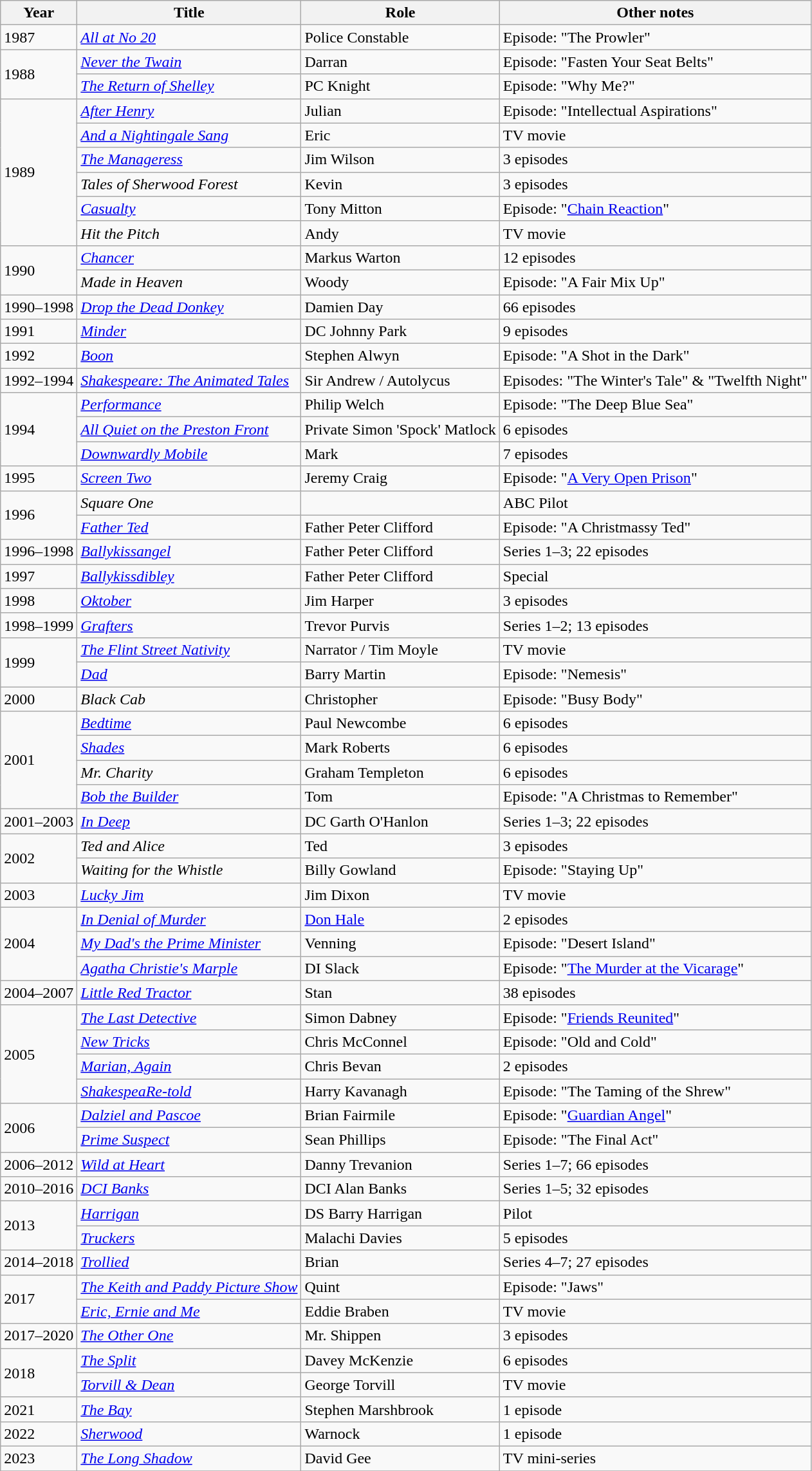<table class="wikitable">
<tr>
<th>Year</th>
<th>Title</th>
<th>Role</th>
<th>Other notes</th>
</tr>
<tr>
<td>1987</td>
<td><em><a href='#'>All at No 20</a></em></td>
<td>Police Constable</td>
<td>Episode: "The Prowler"</td>
</tr>
<tr>
<td rowspan="2">1988</td>
<td><em><a href='#'>Never the Twain</a></em></td>
<td>Darran</td>
<td>Episode: "Fasten Your Seat Belts"</td>
</tr>
<tr>
<td><em><a href='#'>The Return of Shelley</a></em></td>
<td>PC Knight</td>
<td>Episode: "Why Me?"</td>
</tr>
<tr>
<td rowspan="6">1989</td>
<td><em><a href='#'>After Henry</a></em></td>
<td>Julian</td>
<td>Episode: "Intellectual Aspirations"</td>
</tr>
<tr>
<td><em><a href='#'>And a Nightingale Sang</a></em></td>
<td>Eric</td>
<td>TV movie</td>
</tr>
<tr>
<td><em><a href='#'>The Manageress</a></em></td>
<td>Jim Wilson</td>
<td>3 episodes</td>
</tr>
<tr>
<td><em>Tales of Sherwood Forest</em></td>
<td>Kevin</td>
<td>3 episodes</td>
</tr>
<tr>
<td><em><a href='#'>Casualty</a></em></td>
<td>Tony Mitton</td>
<td>Episode: "<a href='#'>Chain Reaction</a>"</td>
</tr>
<tr>
<td><em>Hit the Pitch</em></td>
<td>Andy</td>
<td>TV movie</td>
</tr>
<tr>
<td rowspan="2">1990</td>
<td><em><a href='#'>Chancer</a></em></td>
<td>Markus Warton</td>
<td>12 episodes</td>
</tr>
<tr>
<td><em>Made in Heaven</em></td>
<td>Woody</td>
<td>Episode: "A Fair Mix Up"</td>
</tr>
<tr>
<td>1990–1998</td>
<td><em><a href='#'>Drop the Dead Donkey</a></em></td>
<td>Damien Day</td>
<td>66 episodes</td>
</tr>
<tr>
<td>1991</td>
<td><em><a href='#'>Minder</a></em></td>
<td>DC Johnny Park</td>
<td>9 episodes</td>
</tr>
<tr>
<td>1992</td>
<td><em><a href='#'>Boon</a></em></td>
<td>Stephen Alwyn</td>
<td>Episode: "A Shot in the Dark"</td>
</tr>
<tr>
<td>1992–1994</td>
<td><em><a href='#'>Shakespeare: The Animated Tales</a></em></td>
<td>Sir Andrew / Autolycus</td>
<td>Episodes: "The Winter's Tale" & "Twelfth Night"</td>
</tr>
<tr>
<td rowspan="3">1994</td>
<td><em><a href='#'>Performance</a></em></td>
<td>Philip Welch</td>
<td>Episode: "The Deep Blue Sea"</td>
</tr>
<tr>
<td><em><a href='#'>All Quiet on the Preston Front</a></em></td>
<td>Private Simon 'Spock' Matlock</td>
<td>6 episodes</td>
</tr>
<tr>
<td><em><a href='#'>Downwardly Mobile</a></em></td>
<td>Mark</td>
<td>7 episodes</td>
</tr>
<tr>
<td>1995</td>
<td><em><a href='#'>Screen Two</a></em></td>
<td>Jeremy Craig</td>
<td>Episode: "<a href='#'>A Very Open Prison</a>"</td>
</tr>
<tr>
<td rowspan=2>1996</td>
<td><em>Square One</em></td>
<td></td>
<td>ABC Pilot</td>
</tr>
<tr>
<td><em><a href='#'>Father Ted</a></em></td>
<td>Father Peter Clifford</td>
<td>Episode: "A Christmassy Ted"</td>
</tr>
<tr>
<td>1996–1998</td>
<td><em><a href='#'>Ballykissangel</a></em></td>
<td>Father Peter Clifford</td>
<td>Series 1–3; 22 episodes</td>
</tr>
<tr>
<td>1997</td>
<td><em><a href='#'>Ballykissdibley</a></em></td>
<td>Father Peter Clifford</td>
<td>Special</td>
</tr>
<tr>
<td>1998</td>
<td><em><a href='#'>Oktober</a></em></td>
<td>Jim Harper</td>
<td>3 episodes</td>
</tr>
<tr>
<td>1998–1999</td>
<td><em><a href='#'>Grafters</a></em></td>
<td>Trevor Purvis</td>
<td>Series 1–2; 13 episodes</td>
</tr>
<tr>
<td rowspan="2">1999</td>
<td><em><a href='#'>The Flint Street Nativity</a></em></td>
<td>Narrator / Tim Moyle</td>
<td>TV movie</td>
</tr>
<tr>
<td><em><a href='#'>Dad</a></em></td>
<td>Barry Martin</td>
<td>Episode: "Nemesis"</td>
</tr>
<tr>
<td>2000</td>
<td><em>Black Cab</em></td>
<td>Christopher</td>
<td>Episode: "Busy Body"</td>
</tr>
<tr>
<td rowspan="4">2001</td>
<td><em><a href='#'>Bedtime</a></em></td>
<td>Paul Newcombe</td>
<td>6 episodes</td>
</tr>
<tr>
<td><em><a href='#'>Shades</a></em></td>
<td>Mark Roberts</td>
<td>6 episodes</td>
</tr>
<tr>
<td><em>Mr. Charity</em></td>
<td>Graham Templeton</td>
<td>6 episodes</td>
</tr>
<tr>
<td><em><a href='#'>Bob the Builder</a></em></td>
<td>Tom</td>
<td>Episode: "A Christmas to Remember"</td>
</tr>
<tr>
<td>2001–2003</td>
<td><em><a href='#'>In Deep</a></em></td>
<td>DC Garth O'Hanlon</td>
<td>Series 1–3; 22 episodes</td>
</tr>
<tr>
<td rowspan="2">2002</td>
<td><em>Ted and Alice</em></td>
<td>Ted</td>
<td>3 episodes</td>
</tr>
<tr>
<td><em>Waiting for the Whistle</em></td>
<td>Billy Gowland</td>
<td>Episode: "Staying Up"</td>
</tr>
<tr>
<td>2003</td>
<td><em><a href='#'>Lucky Jim</a></em></td>
<td>Jim Dixon</td>
<td>TV movie</td>
</tr>
<tr>
<td rowspan="3">2004</td>
<td><em><a href='#'>In Denial of Murder</a></em></td>
<td><a href='#'>Don Hale</a></td>
<td>2 episodes</td>
</tr>
<tr>
<td><em><a href='#'>My Dad's the Prime Minister</a></em></td>
<td>Venning</td>
<td>Episode: "Desert Island"</td>
</tr>
<tr>
<td><em><a href='#'>Agatha Christie's Marple</a></em></td>
<td>DI Slack</td>
<td>Episode: "<a href='#'>The Murder at the Vicarage</a>"</td>
</tr>
<tr>
<td>2004–2007</td>
<td><em><a href='#'>Little Red Tractor</a></em></td>
<td>Stan</td>
<td>38 episodes</td>
</tr>
<tr>
<td rowspan="4">2005</td>
<td><em><a href='#'>The Last Detective</a></em></td>
<td>Simon Dabney</td>
<td>Episode: "<a href='#'>Friends Reunited</a>"</td>
</tr>
<tr>
<td><em><a href='#'>New Tricks</a></em></td>
<td>Chris McConnel</td>
<td>Episode: "Old and Cold"</td>
</tr>
<tr>
<td><em><a href='#'>Marian, Again</a></em></td>
<td>Chris Bevan</td>
<td>2 episodes</td>
</tr>
<tr>
<td><em><a href='#'>ShakespeaRe-told</a></em></td>
<td>Harry Kavanagh</td>
<td>Episode: "The Taming of the Shrew"</td>
</tr>
<tr>
<td rowspan="2">2006</td>
<td><em><a href='#'>Dalziel and Pascoe</a></em></td>
<td>Brian Fairmile</td>
<td>Episode: "<a href='#'>Guardian Angel</a>"</td>
</tr>
<tr>
<td><em><a href='#'>Prime Suspect</a></em></td>
<td>Sean Phillips</td>
<td>Episode: "The Final Act"</td>
</tr>
<tr>
<td>2006–2012</td>
<td><em><a href='#'>Wild at Heart</a></em></td>
<td>Danny Trevanion</td>
<td>Series 1–7; 66 episodes</td>
</tr>
<tr>
<td>2010–2016</td>
<td><em><a href='#'>DCI Banks</a></em></td>
<td>DCI Alan Banks</td>
<td>Series 1–5; 32 episodes</td>
</tr>
<tr>
<td rowspan="2">2013</td>
<td><em><a href='#'>Harrigan</a></em></td>
<td>DS Barry Harrigan</td>
<td>Pilot</td>
</tr>
<tr>
<td><em><a href='#'>Truckers</a></em></td>
<td>Malachi Davies</td>
<td>5 episodes</td>
</tr>
<tr>
<td>2014–2018</td>
<td><em><a href='#'>Trollied</a></em></td>
<td>Brian</td>
<td>Series 4–7; 27 episodes</td>
</tr>
<tr>
<td rowspan="2">2017</td>
<td><em><a href='#'>The Keith and Paddy Picture Show</a></em></td>
<td>Quint</td>
<td>Episode: "Jaws"</td>
</tr>
<tr>
<td><em><a href='#'>Eric, Ernie and Me</a></em></td>
<td>Eddie Braben</td>
<td>TV movie</td>
</tr>
<tr>
<td>2017–2020</td>
<td><em><a href='#'>The Other One</a></em></td>
<td>Mr. Shippen</td>
<td>3 episodes</td>
</tr>
<tr>
<td rowspan="2">2018</td>
<td><em><a href='#'>The Split</a></em></td>
<td>Davey McKenzie</td>
<td>6 episodes</td>
</tr>
<tr>
<td><em><a href='#'>Torvill & Dean</a></em></td>
<td>George Torvill</td>
<td>TV movie</td>
</tr>
<tr>
<td>2021</td>
<td><em><a href='#'>The Bay</a></em></td>
<td>Stephen Marshbrook</td>
<td>1 episode</td>
</tr>
<tr>
<td>2022</td>
<td><em><a href='#'>Sherwood</a></em></td>
<td>Warnock</td>
<td>1 episode</td>
</tr>
<tr>
<td>2023</td>
<td><em><a href='#'>The Long Shadow</a></em></td>
<td>David Gee</td>
<td>TV mini-series</td>
</tr>
<tr>
</tr>
</table>
